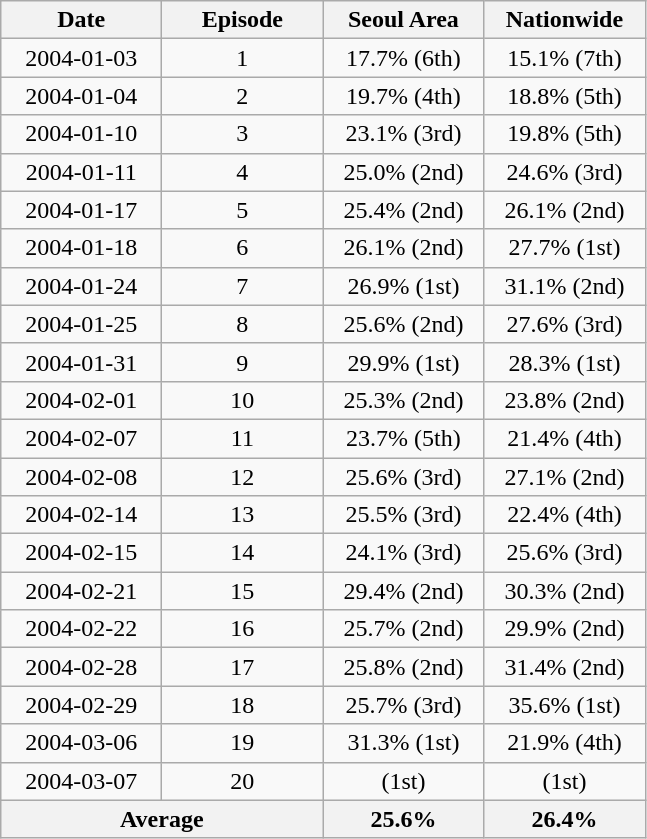<table class="wikitable">
<tr>
<th width=100>Date</th>
<th width=100>Episode</th>
<th width=100>Seoul Area</th>
<th width=100>Nationwide</th>
</tr>
<tr align=center>
<td>2004-01-03</td>
<td>1</td>
<td>17.7% (6th)</td>
<td>15.1% (7th)</td>
</tr>
<tr align=center>
<td>2004-01-04</td>
<td>2</td>
<td>19.7% (4th)</td>
<td>18.8% (5th)</td>
</tr>
<tr align=center>
<td>2004-01-10</td>
<td>3</td>
<td>23.1% (3rd)</td>
<td>19.8% (5th)</td>
</tr>
<tr align=center>
<td>2004-01-11</td>
<td>4</td>
<td>25.0% (2nd)</td>
<td>24.6% (3rd)</td>
</tr>
<tr align=center>
<td>2004-01-17</td>
<td>5</td>
<td>25.4% (2nd)</td>
<td>26.1% (2nd)</td>
</tr>
<tr align=center>
<td>2004-01-18</td>
<td>6</td>
<td>26.1% (2nd)</td>
<td>27.7% (1st)</td>
</tr>
<tr align=center>
<td>2004-01-24</td>
<td>7</td>
<td>26.9% (1st)</td>
<td>31.1% (2nd)</td>
</tr>
<tr align=center>
<td>2004-01-25</td>
<td>8</td>
<td>25.6% (2nd)</td>
<td>27.6% (3rd)</td>
</tr>
<tr align=center>
<td>2004-01-31</td>
<td>9</td>
<td>29.9% (1st)</td>
<td>28.3% (1st)</td>
</tr>
<tr align=center>
<td>2004-02-01</td>
<td>10</td>
<td>25.3% (2nd)</td>
<td>23.8% (2nd)</td>
</tr>
<tr align=center>
<td>2004-02-07</td>
<td>11</td>
<td>23.7% (5th)</td>
<td>21.4% (4th)</td>
</tr>
<tr align=center>
<td>2004-02-08</td>
<td>12</td>
<td>25.6% (3rd)</td>
<td>27.1% (2nd)</td>
</tr>
<tr align=center>
<td>2004-02-14</td>
<td>13</td>
<td>25.5% (3rd)</td>
<td>22.4% (4th)</td>
</tr>
<tr align=center>
<td>2004-02-15</td>
<td>14</td>
<td>24.1% (3rd)</td>
<td>25.6% (3rd)</td>
</tr>
<tr align=center>
<td>2004-02-21</td>
<td>15</td>
<td>29.4% (2nd)</td>
<td>30.3% (2nd)</td>
</tr>
<tr align=center>
<td>2004-02-22</td>
<td>16</td>
<td>25.7% (2nd)</td>
<td>29.9% (2nd)</td>
</tr>
<tr align=center>
<td>2004-02-28</td>
<td>17</td>
<td>25.8% (2nd)</td>
<td>31.4% (2nd)</td>
</tr>
<tr align=center>
<td>2004-02-29</td>
<td>18</td>
<td>25.7% (3rd)</td>
<td>35.6% (1st)</td>
</tr>
<tr align=center>
<td>2004-03-06</td>
<td>19</td>
<td>31.3% (1st)</td>
<td>21.9% (4th)</td>
</tr>
<tr align=center>
<td>2004-03-07</td>
<td>20</td>
<td>(1st)</td>
<td>(1st)</td>
</tr>
<tr align="center">
<th colspan=2>Average</th>
<th>25.6%</th>
<th>26.4%</th>
</tr>
</table>
